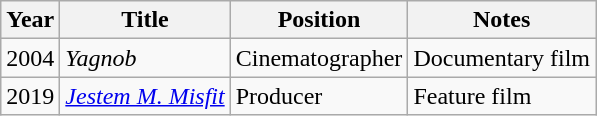<table class="wikitable plainrowheaders sortable">
<tr>
<th scope="col">Year</th>
<th scope="col">Title</th>
<th scope="col">Position</th>
<th scope="col" class="unsortable">Notes</th>
</tr>
<tr>
<td>2004</td>
<td><em>Yagnob</em></td>
<td>Cinematographer</td>
<td>Documentary film</td>
</tr>
<tr>
<td>2019</td>
<td><em><a href='#'>Jestem M. Misfit</a></em></td>
<td>Producer</td>
<td>Feature film</td>
</tr>
</table>
